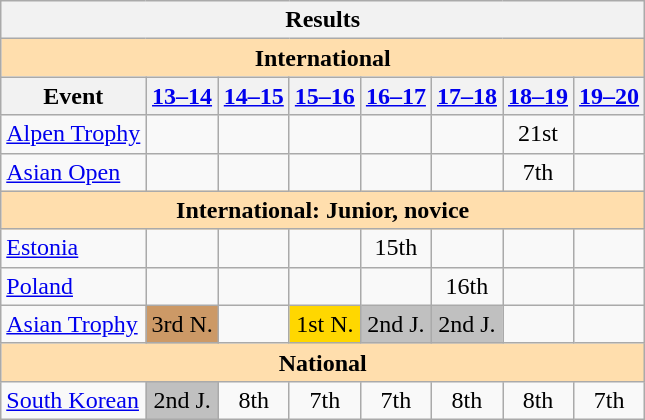<table class="wikitable" style="text-align:center">
<tr>
<th colspan="8" align="center"><strong>Results</strong></th>
</tr>
<tr>
<th colspan="8" style="background-color: #ffdead; " align="center"><strong>International</strong></th>
</tr>
<tr>
<th>Event</th>
<th><a href='#'>13–14</a></th>
<th><a href='#'>14–15</a></th>
<th><a href='#'>15–16</a></th>
<th><a href='#'>16–17</a></th>
<th><a href='#'>17–18</a></th>
<th><a href='#'>18–19</a></th>
<th><a href='#'>19–20</a></th>
</tr>
<tr>
<td align=left> <a href='#'>Alpen Trophy</a></td>
<td></td>
<td></td>
<td></td>
<td></td>
<td></td>
<td>21st</td>
<td></td>
</tr>
<tr>
<td align=left> <a href='#'>Asian Open</a></td>
<td></td>
<td></td>
<td></td>
<td></td>
<td></td>
<td>7th</td>
<td></td>
</tr>
<tr>
<th colspan="8" style="background-color: #ffdead; " align="center"><strong>International</strong>: Junior, novice</th>
</tr>
<tr>
<td align=left> <a href='#'>Estonia</a></td>
<td></td>
<td></td>
<td></td>
<td>15th</td>
<td></td>
<td></td>
<td></td>
</tr>
<tr>
<td align=left> <a href='#'>Poland</a></td>
<td></td>
<td></td>
<td></td>
<td></td>
<td>16th</td>
<td></td>
<td></td>
</tr>
<tr>
<td align=left><a href='#'>Asian Trophy</a></td>
<td bgcolor="cc9966">3rd N.</td>
<td></td>
<td bgcolor=Gold>1st N.</td>
<td bgcolor=Silver>2nd J.</td>
<td bgcolor=Silver>2nd J.</td>
<td></td>
<td></td>
</tr>
<tr>
<th colspan="8" style="background-color: #ffdead; " align="center"><strong>National</strong></th>
</tr>
<tr>
<td align="left"><a href='#'>South Korean</a></td>
<td bgcolor="silver">2nd J.</td>
<td>8th</td>
<td>7th</td>
<td>7th</td>
<td>8th</td>
<td>8th</td>
<td>7th</td>
</tr>
</table>
